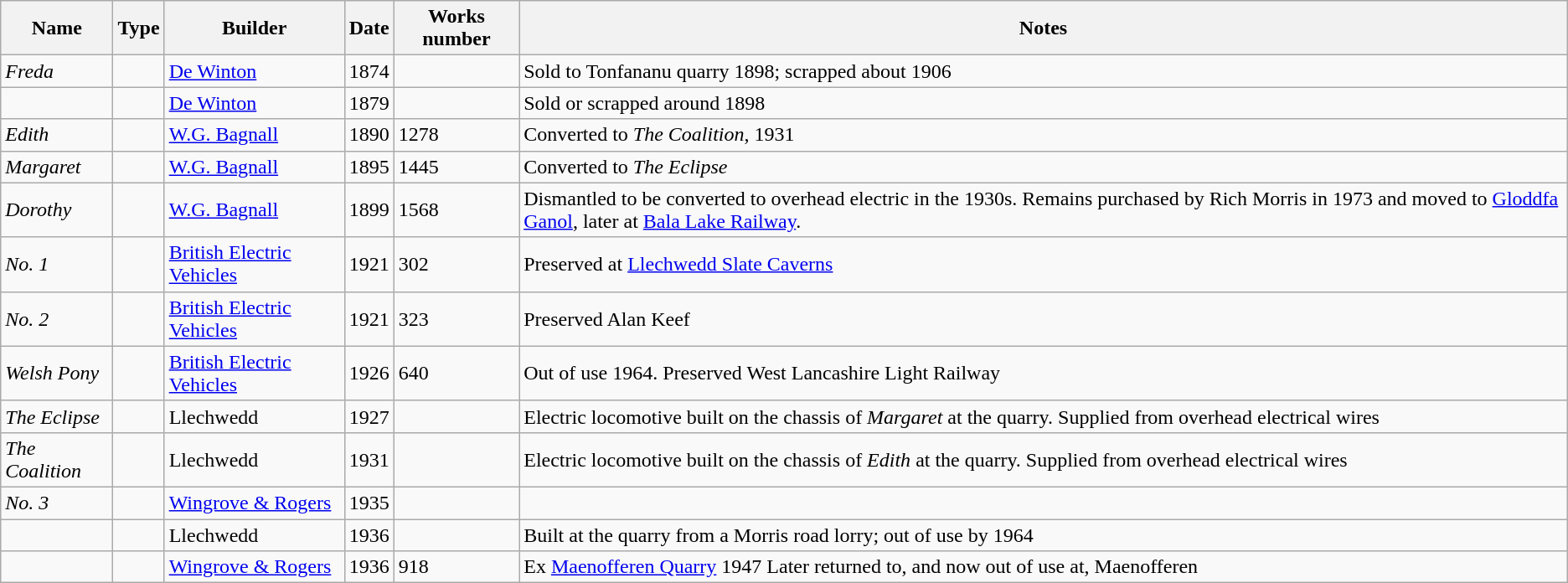<table class="wikitable">
<tr>
<th>Name</th>
<th>Type</th>
<th>Builder</th>
<th>Date</th>
<th>Works number</th>
<th>Notes</th>
</tr>
<tr>
<td><em>Freda</em></td>
<td></td>
<td><a href='#'>De Winton</a></td>
<td>1874</td>
<td></td>
<td>Sold to Tonfananu quarry 1898; scrapped about 1906</td>
</tr>
<tr>
<td></td>
<td></td>
<td><a href='#'>De Winton</a></td>
<td>1879</td>
<td></td>
<td>Sold or scrapped around 1898</td>
</tr>
<tr>
<td><em>Edith</em></td>
<td></td>
<td><a href='#'>W.G. Bagnall</a></td>
<td>1890</td>
<td>1278</td>
<td>Converted to <em>The Coalition</em>, 1931</td>
</tr>
<tr>
<td><em>Margaret</em></td>
<td></td>
<td><a href='#'>W.G. Bagnall</a></td>
<td>1895</td>
<td>1445</td>
<td>Converted to <em>The Eclipse</em></td>
</tr>
<tr>
<td><em>Dorothy</em></td>
<td></td>
<td><a href='#'>W.G. Bagnall</a></td>
<td>1899</td>
<td>1568</td>
<td>Dismantled to be converted to overhead electric in the 1930s. Remains purchased by Rich Morris in 1973 and moved to <a href='#'>Gloddfa Ganol</a>, later at <a href='#'>Bala Lake Railway</a>.</td>
</tr>
<tr>
<td><em>No. 1</em></td>
<td></td>
<td><a href='#'>British Electric Vehicles</a></td>
<td>1921</td>
<td>302</td>
<td>Preserved at <a href='#'>Llechwedd Slate Caverns</a></td>
</tr>
<tr>
<td><em>No. 2</em></td>
<td></td>
<td><a href='#'>British Electric Vehicles</a></td>
<td>1921</td>
<td>323</td>
<td>Preserved Alan Keef</td>
</tr>
<tr>
<td><em>Welsh Pony</em></td>
<td></td>
<td><a href='#'>British Electric Vehicles</a></td>
<td>1926</td>
<td>640</td>
<td>Out of use 1964. Preserved West Lancashire Light Railway</td>
</tr>
<tr>
<td><em>The Eclipse</em></td>
<td></td>
<td>Llechwedd</td>
<td>1927</td>
<td></td>
<td>Electric locomotive built on the chassis of <em>Margaret</em> at the quarry. Supplied from overhead electrical wires</td>
</tr>
<tr>
<td><em>The Coalition</em></td>
<td></td>
<td>Llechwedd</td>
<td>1931</td>
<td></td>
<td>Electric locomotive built on the chassis of <em>Edith</em> at the quarry. Supplied from overhead electrical wires</td>
</tr>
<tr>
<td><em>No. 3</em></td>
<td></td>
<td><a href='#'>Wingrove & Rogers</a></td>
<td>1935</td>
<td></td>
<td></td>
</tr>
<tr>
<td></td>
<td></td>
<td>Llechwedd</td>
<td>1936</td>
<td></td>
<td>Built at the quarry from a Morris road lorry; out of use by 1964</td>
</tr>
<tr>
<td></td>
<td></td>
<td><a href='#'>Wingrove & Rogers</a></td>
<td>1936</td>
<td>918</td>
<td>Ex <a href='#'>Maenofferen Quarry</a> 1947 Later returned to, and now out of use at, Maenofferen</td>
</tr>
</table>
